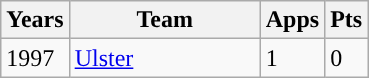<table class="wikitable" style="text-align:left;">
<tr>
<th>Years</th>
<th width=120px>Team</th>
<th>Apps</th>
<th>Pts</th>
</tr>
<tr>
<td>1997</td>
<td><a href='#'>Ulster</a></td>
<td>1</td>
<td>0</td>
</tr>
</table>
